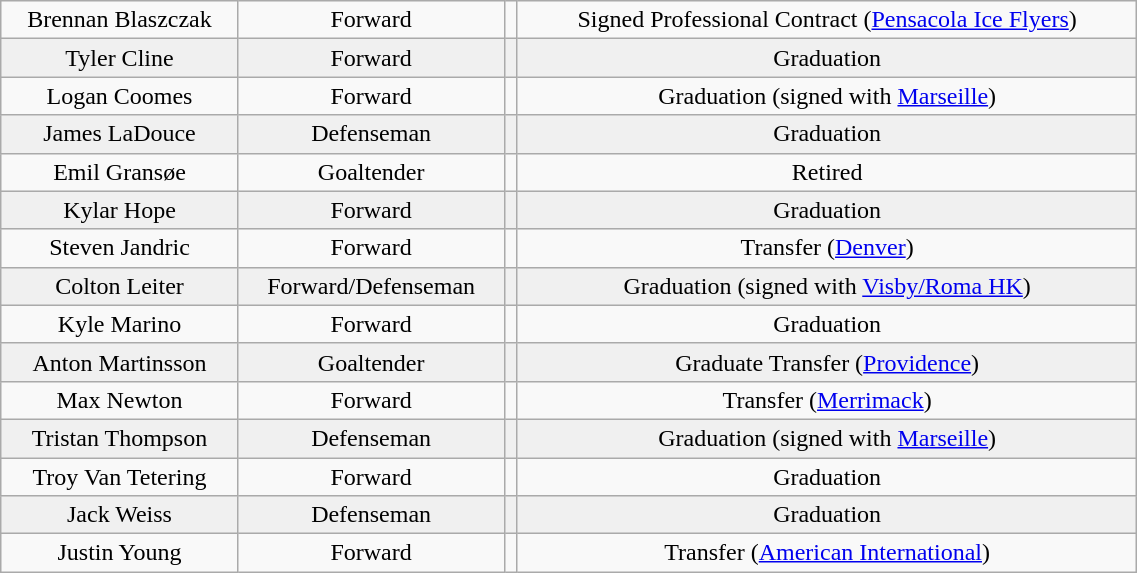<table class="wikitable" width="60%">
<tr align="center" bgcolor="">
<td>Brennan Blaszczak</td>
<td>Forward</td>
<td></td>
<td>Signed Professional Contract (<a href='#'>Pensacola Ice Flyers</a>)</td>
</tr>
<tr align="center" bgcolor="f0f0f0">
<td>Tyler Cline</td>
<td>Forward</td>
<td></td>
<td>Graduation</td>
</tr>
<tr align="center" bgcolor="">
<td>Logan Coomes</td>
<td>Forward</td>
<td></td>
<td>Graduation (signed with <a href='#'>Marseille</a>)</td>
</tr>
<tr align="center" bgcolor="f0f0f0">
<td>James LaDouce</td>
<td>Defenseman</td>
<td></td>
<td>Graduation</td>
</tr>
<tr align="center" bgcolor="">
<td>Emil Gransøe</td>
<td>Goaltender</td>
<td></td>
<td>Retired</td>
</tr>
<tr align="center" bgcolor="f0f0f0">
<td>Kylar Hope</td>
<td>Forward</td>
<td></td>
<td>Graduation</td>
</tr>
<tr align="center" bgcolor="">
<td>Steven Jandric</td>
<td>Forward</td>
<td></td>
<td>Transfer (<a href='#'>Denver</a>)</td>
</tr>
<tr align="center" bgcolor="f0f0f0">
<td>Colton Leiter</td>
<td>Forward/Defenseman</td>
<td></td>
<td>Graduation (signed with <a href='#'>Visby/Roma HK</a>)</td>
</tr>
<tr align="center" bgcolor="">
<td>Kyle Marino</td>
<td>Forward</td>
<td></td>
<td>Graduation</td>
</tr>
<tr align="center" bgcolor="f0f0f0">
<td>Anton Martinsson</td>
<td>Goaltender</td>
<td></td>
<td>Graduate Transfer (<a href='#'>Providence</a>)</td>
</tr>
<tr align="center" bgcolor="">
<td>Max Newton</td>
<td>Forward</td>
<td></td>
<td>Transfer (<a href='#'>Merrimack</a>)</td>
</tr>
<tr align="center" bgcolor="f0f0f0">
<td>Tristan Thompson</td>
<td>Defenseman</td>
<td></td>
<td>Graduation (signed with <a href='#'>Marseille</a>)</td>
</tr>
<tr align="center" bgcolor="">
<td>Troy Van Tetering</td>
<td>Forward</td>
<td></td>
<td>Graduation</td>
</tr>
<tr align="center" bgcolor="f0f0f0">
<td>Jack Weiss</td>
<td>Defenseman</td>
<td></td>
<td>Graduation</td>
</tr>
<tr align="center" bgcolor="">
<td>Justin Young</td>
<td>Forward</td>
<td></td>
<td>Transfer (<a href='#'>American International</a>)</td>
</tr>
</table>
